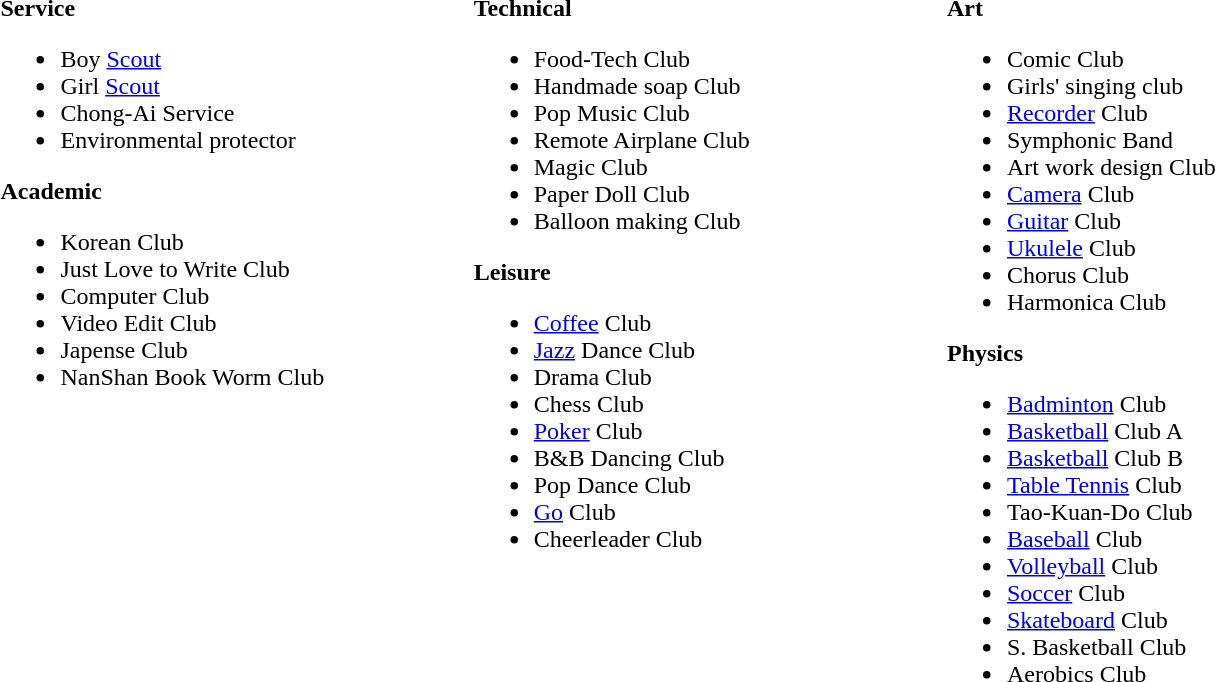<table border="0" cellpadding="5" width="100%">
<tr>
<td width="25%"></td>
<td width="25%"></td>
<td width="25%"></td>
<td width="25%"></td>
</tr>
<tr>
<td valign="top"><strong>Service</strong><br><ul><li>Boy <a href='#'>Scout</a></li><li>Girl <a href='#'>Scout</a></li><li>Chong-Ai Service</li><li>Environmental protector</li></ul><strong>Academic</strong><ul><li>Korean Club</li><li>Just Love to Write Club</li><li>Computer Club</li><li>Video Edit Club</li><li>Japense Club</li><li>NanShan Book Worm Club</li></ul></td>
<td valign="top"><strong>Technical</strong><br><ul><li>Food-Tech Club</li><li>Handmade soap Club</li><li>Pop Music Club</li><li>Remote Airplane Club</li><li>Magic Club</li><li>Paper Doll Club</li><li>Balloon making Club</li></ul><strong>Leisure</strong><ul><li><a href='#'>Coffee</a> Club</li><li><a href='#'>Jazz</a> Dance Club</li><li>Drama Club</li><li>Chess Club</li><li><a href='#'>Poker</a> Club</li><li>B&B Dancing Club</li><li>Pop Dance Club</li><li><a href='#'>Go</a> Club</li><li>Cheerleader Club</li></ul></td>
<td valign="top"><strong>Art</strong><br><ul><li>Comic Club</li><li>Girls' singing club</li><li><a href='#'>Recorder</a> Club</li><li>Symphonic Band</li><li>Art work design Club</li><li><a href='#'>Camera</a> Club</li><li><a href='#'>Guitar</a> Club</li><li><a href='#'>Ukulele</a> Club</li><li>Chorus Club</li><li>Harmonica Club</li></ul><strong>Physics</strong><ul><li><a href='#'>Badminton</a> Club</li><li><a href='#'>Basketball</a> Club A</li><li><a href='#'>Basketball</a> Club B</li><li><a href='#'>Table Tennis</a> Club</li><li>Tao-Kuan-Do Club</li><li><a href='#'>Baseball</a> Club</li><li><a href='#'>Volleyball</a> Club</li><li><a href='#'>Soccer</a> Club</li><li><a href='#'>Skateboard</a> Club</li><li>S. Basketball Club</li><li>Aerobics Club</li></ul></td>
</tr>
</table>
